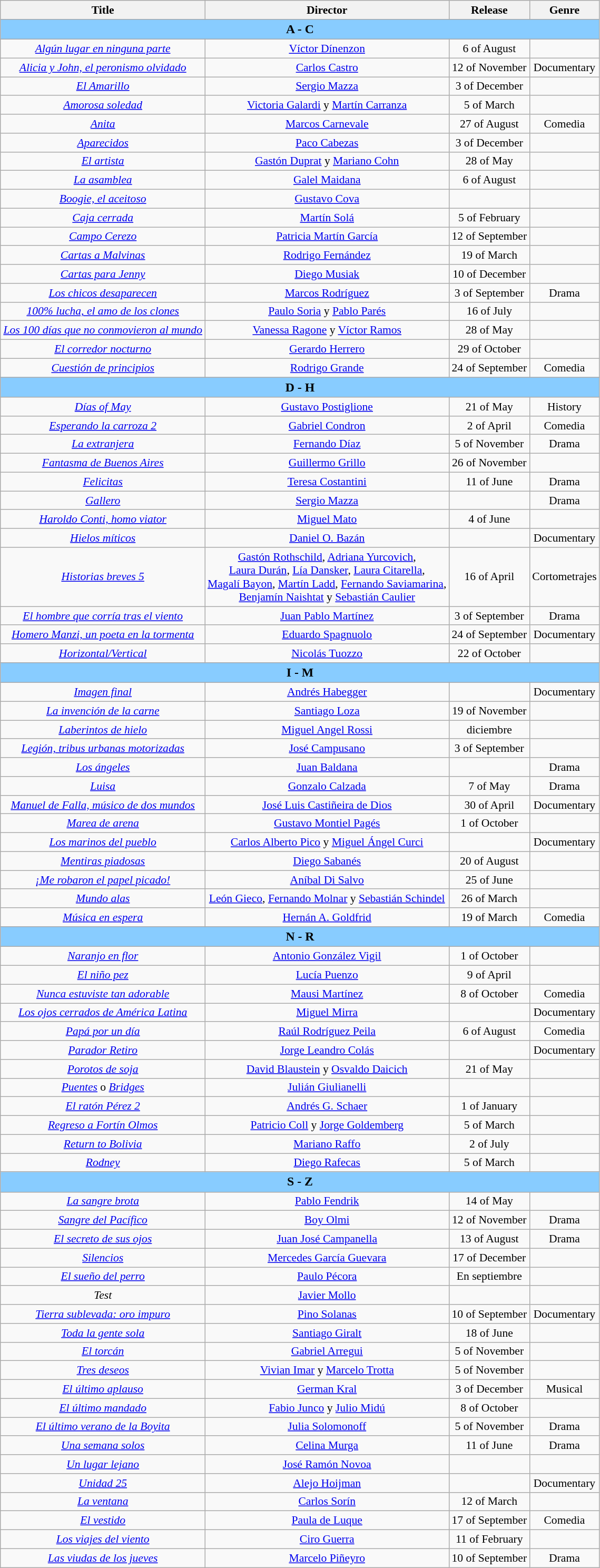<table class="wikitable" style="margin:1em 0 1em 1em; text-align: center; font-size: 90%;">
<tr>
<th scope="col">Title</th>
<th scope="col">Director</th>
<th scope="col">Release</th>
<th scope="col">Genre</th>
</tr>
<tr>
<th colspan="4" style="background-color:#88ccff; font-size:110%;"><strong>A  -  C</strong></th>
</tr>
<tr>
<td><em><a href='#'>Algún lugar en ninguna parte</a></em></td>
<td><a href='#'>Víctor Dínenzon</a></td>
<td>6 of August</td>
<td></td>
</tr>
<tr>
<td><em><a href='#'>Alicia y John, el peronismo olvidado</a></em></td>
<td><a href='#'>Carlos Castro</a></td>
<td>12 of November</td>
<td>Documentary</td>
</tr>
<tr>
<td><em><a href='#'>El Amarillo</a></em></td>
<td><a href='#'>Sergio Mazza</a></td>
<td>3 of December</td>
<td></td>
</tr>
<tr>
<td><em><a href='#'>Amorosa soledad</a></em></td>
<td><a href='#'>Victoria Galardi</a> y <a href='#'>Martín Carranza</a></td>
<td>5 of March</td>
<td></td>
</tr>
<tr>
<td><em><a href='#'>Anita</a></em></td>
<td><a href='#'>Marcos Carnevale</a></td>
<td>27 of August</td>
<td>Comedia</td>
</tr>
<tr>
<td><em><a href='#'>Aparecidos</a></em></td>
<td><a href='#'>Paco Cabezas</a></td>
<td>3 of December</td>
<td></td>
</tr>
<tr>
<td><em><a href='#'>El artista</a></em></td>
<td><a href='#'>Gastón Duprat</a> y <a href='#'>Mariano Cohn</a></td>
<td>28 of May</td>
<td></td>
</tr>
<tr>
<td><em><a href='#'>La asamblea</a></em></td>
<td><a href='#'>Galel Maidana</a></td>
<td>6 of August</td>
<td></td>
</tr>
<tr>
<td><em><a href='#'>Boogie, el aceitoso</a></em></td>
<td><a href='#'>Gustavo Cova</a></td>
<td></td>
<td></td>
</tr>
<tr>
<td><em><a href='#'>Caja cerrada</a></em></td>
<td><a href='#'>Martín Solá</a></td>
<td>5 of February</td>
<td></td>
</tr>
<tr>
<td><em><a href='#'>Campo Cerezo</a></em></td>
<td><a href='#'>Patricia Martín García</a></td>
<td>12 of September</td>
<td></td>
</tr>
<tr>
<td><em><a href='#'>Cartas a Malvinas</a></em></td>
<td><a href='#'>Rodrigo Fernández</a></td>
<td>19 of March</td>
<td></td>
</tr>
<tr>
<td><em><a href='#'>Cartas para Jenny</a></em></td>
<td><a href='#'>Diego Musiak</a></td>
<td>10 of December</td>
<td></td>
</tr>
<tr>
<td><em><a href='#'>Los chicos desaparecen</a></em></td>
<td><a href='#'>Marcos Rodríguez</a></td>
<td>3 of September</td>
<td>Drama</td>
</tr>
<tr>
<td><em><a href='#'>100% lucha, el amo de los clones</a></em></td>
<td><a href='#'>Paulo Soria</a> y <a href='#'>Pablo Parés</a></td>
<td>16 of July</td>
<td></td>
</tr>
<tr>
<td><em><a href='#'>Los 100 días que no conmovieron al mundo</a></em></td>
<td><a href='#'>Vanessa Ragone</a> y <a href='#'>Víctor Ramos</a></td>
<td>28 of May</td>
<td></td>
</tr>
<tr>
<td><em><a href='#'>El corredor nocturno</a></em></td>
<td><a href='#'>Gerardo Herrero</a></td>
<td>29 of October</td>
<td></td>
</tr>
<tr>
<td><em><a href='#'>Cuestión de principios</a></em></td>
<td><a href='#'>Rodrigo Grande</a></td>
<td>24 of September</td>
<td>Comedia</td>
</tr>
<tr>
<th colspan="4" style="background-color:#88ccff; font-size:110%;"><strong>D  -  H</strong></th>
</tr>
<tr>
<td><em><a href='#'>Días of May</a></em></td>
<td><a href='#'>Gustavo Postiglione</a></td>
<td>21 of May</td>
<td>History</td>
</tr>
<tr>
<td><em><a href='#'>Esperando la carroza 2</a></em></td>
<td><a href='#'>Gabriel Condron</a></td>
<td>2 of April</td>
<td>Comedia</td>
</tr>
<tr>
<td><em><a href='#'>La extranjera</a></em></td>
<td><a href='#'>Fernando Díaz</a></td>
<td>5 of November</td>
<td>Drama</td>
</tr>
<tr>
<td><em><a href='#'>Fantasma de Buenos Aires</a></em></td>
<td><a href='#'>Guillermo Grillo</a></td>
<td>26 of November</td>
<td></td>
</tr>
<tr>
<td><em><a href='#'>Felicitas</a></em></td>
<td><a href='#'>Teresa Costantini</a></td>
<td>11 of June</td>
<td>Drama</td>
</tr>
<tr>
<td><em><a href='#'>Gallero</a></em></td>
<td><a href='#'>Sergio Mazza</a></td>
<td></td>
<td>Drama</td>
</tr>
<tr>
<td><em><a href='#'>Haroldo Conti, homo viator</a> </em></td>
<td><a href='#'>Miguel Mato</a></td>
<td>4 of June</td>
<td></td>
</tr>
<tr>
<td><em><a href='#'>Hielos míticos</a></em></td>
<td><a href='#'>Daniel O. Bazán</a></td>
<td></td>
<td>Documentary</td>
</tr>
<tr>
<td><em><a href='#'>Historias breves 5</a></em></td>
<td><a href='#'>Gastón Rothschild</a>, <a href='#'>Adriana Yurcovich</a>,<br> <a href='#'>Laura Durán</a>, <a href='#'>Lía Dansker</a>, <a href='#'>Laura Citarella</a>,<br> <a href='#'>Magalí Bayon</a>, <a href='#'>Martín Ladd</a>, <a href='#'>Fernando Saviamarina</a>,<br><a href='#'>Benjamín Naishtat</a> y <a href='#'>Sebastián Caulier</a></td>
<td>16 of April</td>
<td>Cortometrajes</td>
</tr>
<tr>
<td><em><a href='#'>El hombre que corría tras el viento</a></em></td>
<td><a href='#'>Juan Pablo Martínez</a></td>
<td>3 of September</td>
<td>Drama</td>
</tr>
<tr>
<td><em><a href='#'>Homero Manzi, un poeta en la tormenta</a></em></td>
<td><a href='#'>Eduardo Spagnuolo</a></td>
<td>24 of September</td>
<td>Documentary</td>
</tr>
<tr>
<td><em><a href='#'>Horizontal/Vertical</a></em></td>
<td><a href='#'>Nicolás Tuozzo</a></td>
<td>22 of October</td>
<td></td>
</tr>
<tr>
<th colspan="4" style="background-color:#88ccff; font-size:110%;"><strong>I  -  M</strong></th>
</tr>
<tr>
<td><em><a href='#'>Imagen final</a></em></td>
<td><a href='#'>Andrés Habegger</a></td>
<td></td>
<td>Documentary</td>
</tr>
<tr>
<td><em><a href='#'>La invención de la carne</a></em></td>
<td><a href='#'>Santiago Loza</a></td>
<td>19 of November</td>
<td></td>
</tr>
<tr>
<td><em><a href='#'>Laberintos de hielo</a></em></td>
<td><a href='#'>Miguel Angel Rossi</a></td>
<td>diciembre</td>
<td></td>
</tr>
<tr>
<td><em><a href='#'>Legión, tribus urbanas motorizadas</a></em></td>
<td><a href='#'>José Campusano</a></td>
<td>3 of September</td>
<td></td>
</tr>
<tr>
<td><em><a href='#'>Los ángeles</a></em></td>
<td><a href='#'>Juan Baldana</a></td>
<td></td>
<td>Drama</td>
</tr>
<tr>
<td><em><a href='#'>Luisa</a></em></td>
<td><a href='#'>Gonzalo Calzada</a></td>
<td>7 of May</td>
<td>Drama</td>
</tr>
<tr>
<td><em><a href='#'>Manuel de Falla, músico de dos mundos</a></em></td>
<td><a href='#'>José Luis Castiñeira de Dios</a></td>
<td>30 of April</td>
<td>Documentary</td>
</tr>
<tr>
<td><em><a href='#'>Marea de arena</a></em></td>
<td><a href='#'>Gustavo Montiel Pagés</a></td>
<td>1 of October</td>
<td></td>
</tr>
<tr>
<td><em><a href='#'>Los marinos del pueblo</a></em></td>
<td><a href='#'>Carlos Alberto Pico</a> y <a href='#'>Miguel Ángel Curci</a></td>
<td></td>
<td>Documentary</td>
</tr>
<tr>
<td><em><a href='#'>Mentiras piadosas</a></em></td>
<td><a href='#'>Diego Sabanés</a></td>
<td>20 of August</td>
<td></td>
</tr>
<tr>
<td><em><a href='#'>¡Me robaron el papel picado!</a></em></td>
<td><a href='#'>Aníbal Di Salvo</a></td>
<td>25 of June</td>
<td></td>
</tr>
<tr>
<td><em><a href='#'>Mundo alas</a></em></td>
<td><a href='#'>León Gieco</a>, <a href='#'>Fernando Molnar</a> y <a href='#'>Sebastián Schindel</a></td>
<td>26 of March</td>
<td></td>
</tr>
<tr>
<td><em><a href='#'>Música en espera</a></em></td>
<td><a href='#'>Hernán A. Goldfrid</a></td>
<td>19 of March</td>
<td>Comedia</td>
</tr>
<tr>
<th colspan="4" style="background-color:#88ccff; font-size:110%;"><strong>N  -  R</strong></th>
</tr>
<tr>
<td><em><a href='#'>Naranjo en flor</a></em></td>
<td><a href='#'>Antonio González Vigil</a></td>
<td>1 of October</td>
<td></td>
</tr>
<tr>
<td><em><a href='#'>El niño pez</a></em></td>
<td><a href='#'>Lucía Puenzo</a></td>
<td>9 of April</td>
<td></td>
</tr>
<tr>
<td><em><a href='#'>Nunca estuviste tan adorable</a></em></td>
<td><a href='#'>Mausi Martínez</a></td>
<td>8 of October</td>
<td>Comedia</td>
</tr>
<tr>
<td><em><a href='#'>Los ojos cerrados de América Latina</a></em></td>
<td><a href='#'>Miguel Mirra</a></td>
<td></td>
<td>Documentary</td>
</tr>
<tr>
<td><em><a href='#'>Papá por un día</a></em></td>
<td><a href='#'>Raúl Rodríguez Peila</a></td>
<td>6 of August</td>
<td>Comedia</td>
</tr>
<tr>
<td><em><a href='#'>Parador Retiro</a></em></td>
<td><a href='#'>Jorge Leandro Colás</a></td>
<td></td>
<td>Documentary</td>
</tr>
<tr>
<td><em><a href='#'>Porotos de soja</a></em></td>
<td><a href='#'>David Blaustein</a> y <a href='#'>Osvaldo Daicich</a></td>
<td>21 of May</td>
<td></td>
</tr>
<tr>
<td><em><a href='#'>Puentes</a></em> o <em><a href='#'>Bridges</a></em></td>
<td><a href='#'>Julián Giulianelli</a></td>
<td></td>
<td></td>
</tr>
<tr>
<td><em><a href='#'>El ratón Pérez 2</a></em></td>
<td><a href='#'>Andrés G. Schaer</a></td>
<td>1 of January</td>
<td></td>
</tr>
<tr>
<td><em><a href='#'>Regreso a Fortín Olmos</a></em></td>
<td><a href='#'>Patricio Coll</a> y <a href='#'>Jorge Goldemberg</a></td>
<td>5 of March</td>
<td></td>
</tr>
<tr>
<td><em><a href='#'>Return to Bolivia</a></em></td>
<td><a href='#'>Mariano Raffo</a></td>
<td>2 of July</td>
<td></td>
</tr>
<tr>
<td><em><a href='#'>Rodney</a></em></td>
<td><a href='#'>Diego Rafecas</a></td>
<td>5 of March</td>
<td></td>
</tr>
<tr>
<th colspan="4" style="background-color:#88ccff; font-size:110%;"><strong>S  -  Z</strong></th>
</tr>
<tr>
<td><em><a href='#'>La sangre brota</a></em></td>
<td><a href='#'>Pablo Fendrik</a></td>
<td>14 of May</td>
<td></td>
</tr>
<tr>
<td><em><a href='#'>Sangre del Pacífico</a></em></td>
<td><a href='#'>Boy Olmi</a></td>
<td>12 of November</td>
<td>Drama</td>
</tr>
<tr>
<td><em><a href='#'>El secreto de sus ojos</a></em></td>
<td><a href='#'>Juan José Campanella</a></td>
<td>13 of August</td>
<td>Drama</td>
</tr>
<tr>
<td><em><a href='#'>Silencios</a></em></td>
<td><a href='#'>Mercedes García Guevara</a></td>
<td>17 of December</td>
<td></td>
</tr>
<tr>
<td><em><a href='#'>El sueño del perro</a></em></td>
<td><a href='#'>Paulo Pécora</a></td>
<td>En septiembre</td>
<td></td>
</tr>
<tr>
<td><em>Test</em></td>
<td><a href='#'>Javier Mollo</a></td>
<td></td>
<td></td>
</tr>
<tr>
<td><em><a href='#'>Tierra sublevada: oro impuro</a></em></td>
<td><a href='#'>Pino Solanas</a></td>
<td>10 of September</td>
<td>Documentary</td>
</tr>
<tr>
<td><em><a href='#'>Toda la gente sola</a></em></td>
<td><a href='#'>Santiago Giralt</a></td>
<td>18 of June</td>
<td></td>
</tr>
<tr>
<td><em><a href='#'>El torcán</a></em></td>
<td><a href='#'>Gabriel Arregui</a></td>
<td>5 of November</td>
<td></td>
</tr>
<tr>
<td><em><a href='#'>Tres deseos</a></em></td>
<td><a href='#'>Vivian Imar</a> y <a href='#'>Marcelo Trotta</a></td>
<td>5 of November</td>
<td></td>
</tr>
<tr>
<td><em><a href='#'>El último aplauso</a> </em></td>
<td><a href='#'>German Kral</a></td>
<td>3 of December</td>
<td>Musical</td>
</tr>
<tr>
<td><em><a href='#'>El último mandado</a></em></td>
<td><a href='#'>Fabio Junco</a> y <a href='#'>Julio Midú</a></td>
<td>8 of October</td>
<td></td>
</tr>
<tr>
<td><em><a href='#'>El último verano de la Boyita</a></em></td>
<td><a href='#'>Julia Solomonoff</a></td>
<td>5 of November</td>
<td>Drama</td>
</tr>
<tr>
<td><em><a href='#'>Una semana solos</a></em></td>
<td><a href='#'>Celina Murga</a></td>
<td>11 of June</td>
<td>Drama</td>
</tr>
<tr>
<td><em><a href='#'>Un lugar lejano</a></em></td>
<td><a href='#'>José Ramón Novoa</a></td>
<td></td>
<td></td>
</tr>
<tr>
<td><em><a href='#'>Unidad 25</a></em></td>
<td><a href='#'>Alejo Hoijman</a></td>
<td></td>
<td>Documentary</td>
</tr>
<tr>
<td><em><a href='#'>La ventana</a></em></td>
<td><a href='#'>Carlos Sorín</a></td>
<td>12 of March</td>
<td></td>
</tr>
<tr>
<td><em><a href='#'>El vestido</a></em></td>
<td><a href='#'>Paula de Luque</a></td>
<td>17 of September</td>
<td>Comedia</td>
</tr>
<tr>
<td><em><a href='#'>Los viajes del viento</a></em></td>
<td><a href='#'>Ciro Guerra</a></td>
<td>11 of February</td>
<td></td>
</tr>
<tr>
<td><em><a href='#'>Las viudas de los jueves</a></em></td>
<td><a href='#'>Marcelo Piñeyro</a></td>
<td>10 of September</td>
<td>Drama</td>
</tr>
</table>
